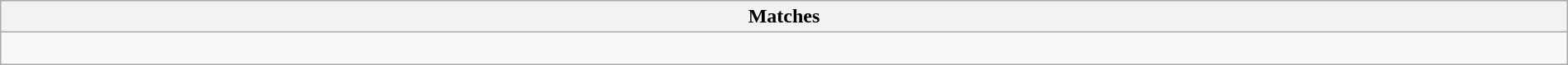<table class="wikitable collapsible collapsed" style="width:100%;">
<tr>
<th>Matches</th>
</tr>
<tr>
<td><br>








</td>
</tr>
</table>
